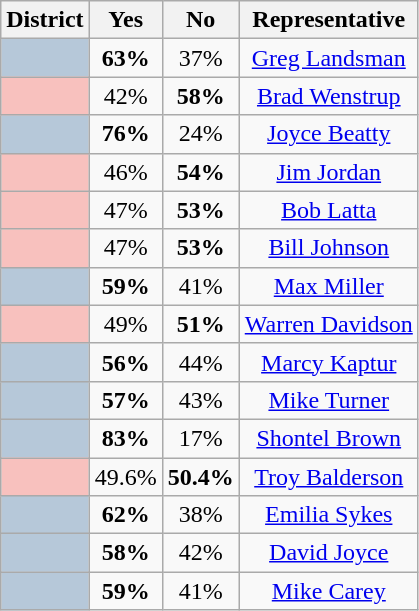<table class=wikitable sortable>
<tr>
<th>District</th>
<th>Yes</th>
<th>No</th>
<th>Representative</th>
</tr>
<tr align=center>
<th style="background: #B6C8D9;"></th>
<td><strong>63%</strong></td>
<td>37%</td>
<td><a href='#'>Greg Landsman</a></td>
</tr>
<tr align=center>
<th style="background: rgb(248, 193, 190);"></th>
<td>42%</td>
<td><strong>58%</strong></td>
<td><a href='#'>Brad Wenstrup</a></td>
</tr>
<tr align=center>
<th style="background: #B6C8D9;"></th>
<td><strong>76%</strong></td>
<td>24%</td>
<td><a href='#'>Joyce Beatty</a></td>
</tr>
<tr align=center>
<th style="background: rgb(248, 193, 190);"></th>
<td>46%</td>
<td><strong>54%</strong></td>
<td><a href='#'>Jim Jordan</a></td>
</tr>
<tr align=center>
<th style="background: rgb(248, 193, 190);"></th>
<td>47%</td>
<td><strong>53%</strong></td>
<td><a href='#'>Bob Latta</a></td>
</tr>
<tr align=center>
<th style="background: rgb(248, 193, 190);"></th>
<td>47%</td>
<td><strong>53%</strong></td>
<td><a href='#'>Bill Johnson</a></td>
</tr>
<tr align=center>
<th style="background: #B6C8D9;"></th>
<td><strong>59%</strong></td>
<td>41%</td>
<td><a href='#'>Max Miller</a></td>
</tr>
<tr align=center>
<th style="background: rgb(248, 193, 190);"></th>
<td>49%</td>
<td><strong>51%</strong></td>
<td><a href='#'>Warren Davidson</a></td>
</tr>
<tr align=center>
<th style="background: #B6C8D9;"></th>
<td><strong>56%</strong></td>
<td>44%</td>
<td><a href='#'>Marcy Kaptur</a></td>
</tr>
<tr align=center>
<th style="background: #B6C8D9;"></th>
<td><strong>57%</strong></td>
<td>43%</td>
<td><a href='#'>Mike Turner</a></td>
</tr>
<tr align=center>
<th style="background: #B6C8D9;"></th>
<td><strong>83%</strong></td>
<td>17%</td>
<td><a href='#'>Shontel Brown</a></td>
</tr>
<tr align=center>
<th style="background: rgb(248, 193, 190);"></th>
<td>49.6%</td>
<td><strong>50.4%</strong></td>
<td><a href='#'>Troy Balderson</a></td>
</tr>
<tr align=center>
<th style="background: #B6C8D9;"></th>
<td><strong>62%</strong></td>
<td>38%</td>
<td><a href='#'>Emilia Sykes</a></td>
</tr>
<tr align=center>
<th style="background: #B6C8D9;"></th>
<td><strong>58%</strong></td>
<td>42%</td>
<td><a href='#'>David Joyce</a></td>
</tr>
<tr align=center>
<th style="background: #B6C8D9;"></th>
<td><strong>59%</strong></td>
<td>41%</td>
<td><a href='#'>Mike Carey</a></td>
</tr>
</table>
